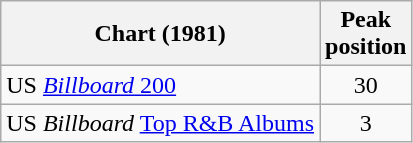<table class="wikitable">
<tr>
<th>Chart (1981)</th>
<th>Peak<br>position</th>
</tr>
<tr>
<td>US <a href='#'><em>Billboard</em> 200</a></td>
<td align="center">30</td>
</tr>
<tr>
<td>US <em>Billboard</em> <a href='#'>Top R&B Albums</a></td>
<td align="center">3</td>
</tr>
</table>
